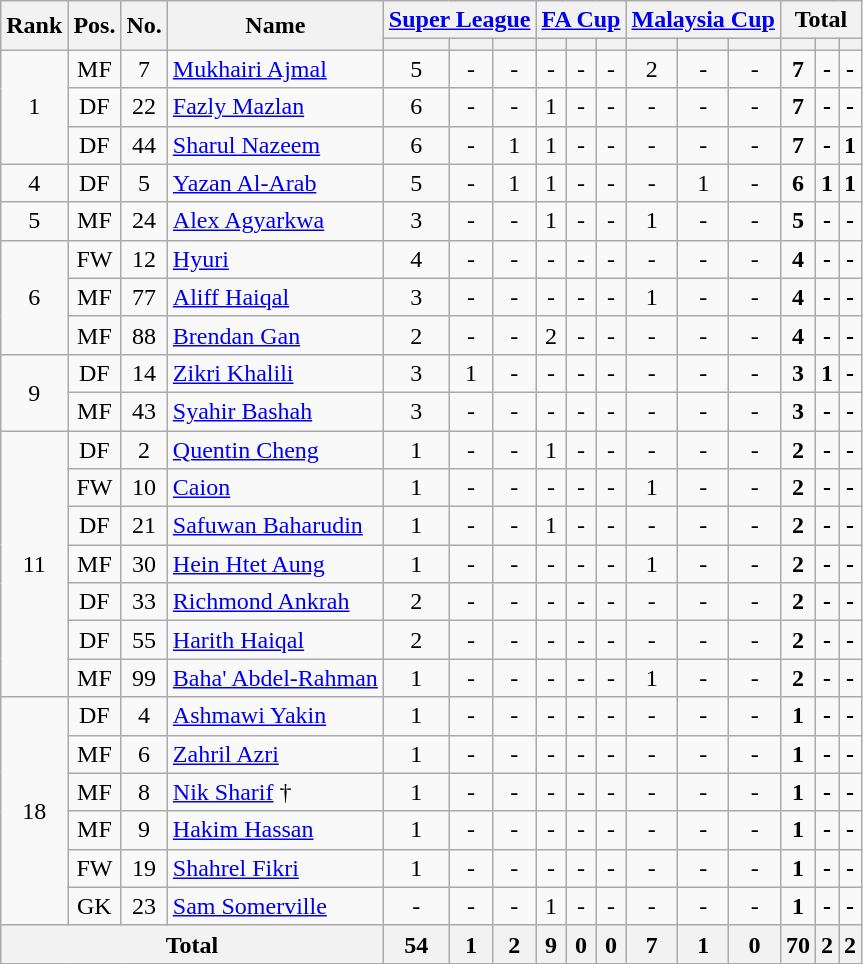<table class="wikitable sortable" style="text-align: center;">
<tr>
<th rowspan="2">Rank</th>
<th rowspan="2">Pos.</th>
<th rowspan="2">No.</th>
<th rowspan="2">Name</th>
<th colspan="3"><a href='#'>Super League</a></th>
<th colspan="3"><a href='#'>FA Cup</a></th>
<th colspan="3"><a href='#'>Malaysia Cup</a></th>
<th colspan="3">Total</th>
</tr>
<tr>
<th></th>
<th></th>
<th></th>
<th></th>
<th></th>
<th></th>
<th></th>
<th></th>
<th></th>
<th></th>
<th></th>
<th></th>
</tr>
<tr>
<td rowspan="3">1</td>
<td>MF</td>
<td>7</td>
<td align=left> <a href='#'>Mukhairi Ajmal</a></td>
<td>5</td>
<td>-</td>
<td>-</td>
<td>-</td>
<td>-</td>
<td>-</td>
<td>2</td>
<td>-</td>
<td>-</td>
<td><strong>7</strong></td>
<td><strong>-</strong></td>
<td><strong>-</strong></td>
</tr>
<tr>
<td>DF</td>
<td>22</td>
<td align=left> <a href='#'>Fazly Mazlan</a></td>
<td>6</td>
<td>-</td>
<td>-</td>
<td>1</td>
<td>-</td>
<td>-</td>
<td>-</td>
<td>-</td>
<td>-</td>
<td><strong>7</strong></td>
<td><strong>-</strong></td>
<td><strong>-</strong></td>
</tr>
<tr>
<td>DF</td>
<td>44</td>
<td align=left> <a href='#'>Sharul Nazeem</a></td>
<td>6</td>
<td>-</td>
<td>1</td>
<td>1</td>
<td>-</td>
<td>-</td>
<td>-</td>
<td>-</td>
<td>-</td>
<td><strong>7</strong></td>
<td><strong>-</strong></td>
<td><strong>1</strong></td>
</tr>
<tr>
<td>4</td>
<td>DF</td>
<td>5</td>
<td align=left> <a href='#'>Yazan Al-Arab</a></td>
<td>5</td>
<td>-</td>
<td>1</td>
<td>1</td>
<td>-</td>
<td>-</td>
<td>-</td>
<td>1</td>
<td>-</td>
<td><strong>6</strong></td>
<td><strong>1</strong></td>
<td><strong>1</strong></td>
</tr>
<tr>
<td>5</td>
<td>MF</td>
<td>24</td>
<td align=left> <a href='#'>Alex Agyarkwa</a></td>
<td>3</td>
<td>-</td>
<td>-</td>
<td>1</td>
<td>-</td>
<td>-</td>
<td>1</td>
<td>-</td>
<td>-</td>
<td><strong>5</strong></td>
<td><strong>-</strong></td>
<td><strong>-</strong></td>
</tr>
<tr>
<td rowspan="3">6</td>
<td>FW</td>
<td>12</td>
<td align=left> <a href='#'>Hyuri</a></td>
<td>4</td>
<td>-</td>
<td>-</td>
<td>-</td>
<td>-</td>
<td>-</td>
<td>-</td>
<td>-</td>
<td>-</td>
<td><strong>4</strong></td>
<td><strong>-</strong></td>
<td><strong>-</strong></td>
</tr>
<tr>
<td>MF</td>
<td>77</td>
<td align=left> <a href='#'>Aliff Haiqal</a></td>
<td>3</td>
<td>-</td>
<td>-</td>
<td>-</td>
<td>-</td>
<td>-</td>
<td>1</td>
<td>-</td>
<td>-</td>
<td><strong>4</strong></td>
<td><strong>-</strong></td>
<td><strong>-</strong></td>
</tr>
<tr>
<td>MF</td>
<td>88</td>
<td align=left> <a href='#'>Brendan Gan</a></td>
<td>2</td>
<td>-</td>
<td>-</td>
<td>2</td>
<td>-</td>
<td>-</td>
<td>-</td>
<td>-</td>
<td>-</td>
<td><strong>4</strong></td>
<td><strong>-</strong></td>
<td><strong>-</strong></td>
</tr>
<tr>
<td rowspan="2">9</td>
<td>DF</td>
<td>14</td>
<td align=left> <a href='#'>Zikri Khalili</a></td>
<td>3</td>
<td>1</td>
<td>-</td>
<td>-</td>
<td>-</td>
<td>-</td>
<td>-</td>
<td>-</td>
<td>-</td>
<td><strong>3</strong></td>
<td><strong>1</strong></td>
<td><strong>-</strong></td>
</tr>
<tr>
<td>MF</td>
<td>43</td>
<td align=left> <a href='#'>Syahir Bashah</a></td>
<td>3</td>
<td>-</td>
<td>-</td>
<td>-</td>
<td>-</td>
<td>-</td>
<td>-</td>
<td>-</td>
<td>-</td>
<td><strong>3</strong></td>
<td><strong>-</strong></td>
<td><strong>-</strong></td>
</tr>
<tr>
<td rowspan="7">11</td>
<td>DF</td>
<td>2</td>
<td align=left> <a href='#'>Quentin Cheng</a></td>
<td>1</td>
<td>-</td>
<td>-</td>
<td>1</td>
<td>-</td>
<td>-</td>
<td>-</td>
<td>-</td>
<td>-</td>
<td><strong>2</strong></td>
<td><strong>-</strong></td>
<td><strong>-</strong></td>
</tr>
<tr>
<td>FW</td>
<td>10</td>
<td align=left> <a href='#'>Caion</a></td>
<td>1</td>
<td>-</td>
<td>-</td>
<td>-</td>
<td>-</td>
<td>-</td>
<td>1</td>
<td>-</td>
<td>-</td>
<td><strong>2</strong></td>
<td><strong>-</strong></td>
<td><strong>-</strong></td>
</tr>
<tr>
<td>DF</td>
<td>21</td>
<td align=left> <a href='#'>Safuwan Baharudin</a></td>
<td>1</td>
<td>-</td>
<td>-</td>
<td>1</td>
<td>-</td>
<td>-</td>
<td>-</td>
<td>-</td>
<td>-</td>
<td><strong>2</strong></td>
<td><strong>-</strong></td>
<td><strong>-</strong></td>
</tr>
<tr>
<td>MF</td>
<td>30</td>
<td align=left> <a href='#'>Hein Htet Aung</a></td>
<td>1</td>
<td>-</td>
<td>-</td>
<td>-</td>
<td>-</td>
<td>-</td>
<td>1</td>
<td>-</td>
<td>-</td>
<td><strong>2</strong></td>
<td><strong>-</strong></td>
<td><strong>-</strong></td>
</tr>
<tr>
<td>DF</td>
<td>33</td>
<td align=left> <a href='#'>Richmond Ankrah</a></td>
<td>2</td>
<td>-</td>
<td>-</td>
<td>-</td>
<td>-</td>
<td>-</td>
<td>-</td>
<td>-</td>
<td>-</td>
<td><strong>2</strong></td>
<td><strong>-</strong></td>
<td><strong>-</strong></td>
</tr>
<tr>
<td>DF</td>
<td>55</td>
<td align=left> <a href='#'>Harith Haiqal</a></td>
<td>2</td>
<td>-</td>
<td>-</td>
<td>-</td>
<td>-</td>
<td>-</td>
<td>-</td>
<td>-</td>
<td>-</td>
<td><strong>2</strong></td>
<td><strong>-</strong></td>
<td><strong>-</strong></td>
</tr>
<tr>
<td>MF</td>
<td>99</td>
<td align=left> <a href='#'>Baha' Abdel-Rahman</a></td>
<td>1</td>
<td>-</td>
<td>-</td>
<td>-</td>
<td>-</td>
<td>-</td>
<td>1</td>
<td>-</td>
<td>-</td>
<td><strong>2</strong></td>
<td><strong>-</strong></td>
<td><strong>-</strong></td>
</tr>
<tr>
<td rowspan="6">18</td>
<td>DF</td>
<td>4</td>
<td align=left> <a href='#'>Ashmawi Yakin</a></td>
<td>1</td>
<td>-</td>
<td>-</td>
<td>-</td>
<td>-</td>
<td>-</td>
<td>-</td>
<td>-</td>
<td>-</td>
<td><strong>1</strong></td>
<td><strong>-</strong></td>
<td><strong>-</strong></td>
</tr>
<tr>
<td>MF</td>
<td>6</td>
<td align=left> <a href='#'>Zahril Azri</a></td>
<td>1</td>
<td>-</td>
<td>-</td>
<td>-</td>
<td>-</td>
<td>-</td>
<td>-</td>
<td>-</td>
<td>-</td>
<td><strong>1</strong></td>
<td><strong>-</strong></td>
<td><strong>-</strong></td>
</tr>
<tr>
<td>MF</td>
<td>8</td>
<td align=left> <a href='#'>Nik Sharif</a> †</td>
<td>1</td>
<td>-</td>
<td>-</td>
<td>-</td>
<td>-</td>
<td>-</td>
<td>-</td>
<td>-</td>
<td>-</td>
<td><strong>1</strong></td>
<td><strong>-</strong></td>
<td><strong>-</strong></td>
</tr>
<tr>
<td>MF</td>
<td>9</td>
<td align=left> <a href='#'>Hakim Hassan</a></td>
<td>1</td>
<td>-</td>
<td>-</td>
<td>-</td>
<td>-</td>
<td>-</td>
<td>-</td>
<td>-</td>
<td>-</td>
<td><strong>1</strong></td>
<td><strong>-</strong></td>
<td><strong>-</strong></td>
</tr>
<tr>
<td>FW</td>
<td>19</td>
<td align=left> <a href='#'>Shahrel Fikri</a></td>
<td>1</td>
<td>-</td>
<td>-</td>
<td>-</td>
<td>-</td>
<td>-</td>
<td>-</td>
<td>-</td>
<td>-</td>
<td><strong>1</strong></td>
<td><strong>-</strong></td>
<td><strong>-</strong></td>
</tr>
<tr>
<td>GK</td>
<td>23</td>
<td align=left> <a href='#'>Sam Somerville</a></td>
<td>-</td>
<td>-</td>
<td>-</td>
<td>1</td>
<td>-</td>
<td>-</td>
<td>-</td>
<td>-</td>
<td>-</td>
<td><strong>1</strong></td>
<td><strong>-</strong></td>
<td><strong>-</strong></td>
</tr>
<tr>
<th colspan=4>Total</th>
<th>54</th>
<th>1</th>
<th>2</th>
<th>9</th>
<th>0</th>
<th>0</th>
<th>7</th>
<th>1</th>
<th>0</th>
<th>70</th>
<th>2</th>
<th>2</th>
</tr>
</table>
